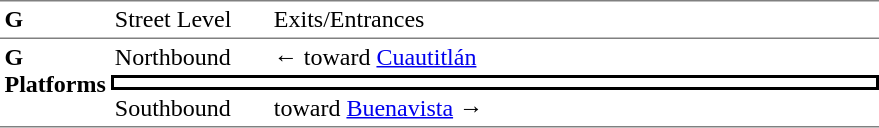<table border=0 cellspacing=0 cellpadding=3>
<tr>
<td style="border-top:solid 1px gray;" width=50 valign=top><strong>G</strong></td>
<td style="border-top:solid 1px gray;" width=100 valign=top>Street Level</td>
<td style="border-top:solid 1px gray;" width=400 valign=top>Exits/Entrances</td>
</tr>
<tr>
<td style="border-bottom:solid 1px gray;border-top:solid 1px gray;" width=50 rowspan=3 valign=top><strong>G<br>Platforms</strong></td>
<td style="border-top:solid 1px gray;" width=100>Northbound</td>
<td style="border-top:solid 1px gray;" width=390>←   toward <a href='#'>Cuautitlán</a> </td>
</tr>
<tr>
<td style="border-top:solid 2px black;border-right:solid 2px black;border-left:solid 2px black;border-bottom:solid 2px black;text-align:center;" colspan=2></td>
</tr>
<tr>
<td style="border-bottom:solid 1px gray;">Southbound</td>
<td style="border-bottom:solid 1px gray;">   toward <a href='#'>Buenavista</a> →</td>
</tr>
</table>
